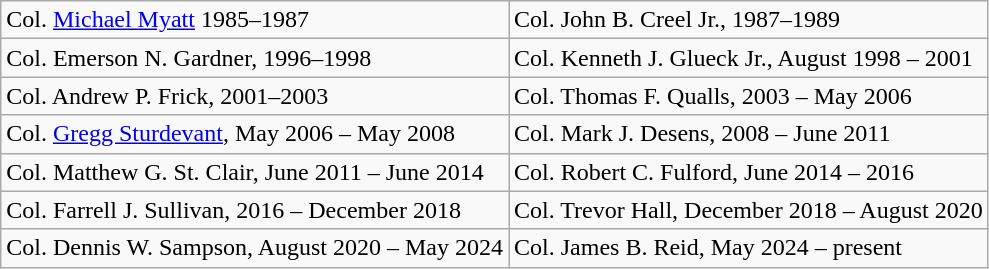<table class="wikitable">
<tr>
<td>Col. <a href='#'>Michael Myatt</a> 1985–1987</td>
<td>Col. John B. Creel Jr., 1987–1989</td>
</tr>
<tr>
<td>Col. Emerson N. Gardner, 1996–1998</td>
<td>Col. Kenneth J. Glueck Jr., August 1998 – 2001</td>
</tr>
<tr>
<td>Col. Andrew P. Frick, 2001–2003</td>
<td>Col. Thomas F. Qualls, 2003 – May 2006</td>
</tr>
<tr>
<td>Col. <a href='#'>Gregg Sturdevant</a>, May 2006 – May 2008</td>
<td>Col. Mark J. Desens, 2008 – June 2011</td>
</tr>
<tr>
<td>Col. Matthew G. St. Clair, June 2011 – June 2014</td>
<td>Col. Robert C. Fulford, June 2014 – 2016</td>
</tr>
<tr>
<td>Col. Farrell J. Sullivan, 2016 – December 2018</td>
<td>Col. Trevor Hall, December 2018 – August 2020</td>
</tr>
<tr>
<td>Col. Dennis W. Sampson, August 2020 – May 2024</td>
<td>Col. James B. Reid, May 2024 – present</td>
</tr>
</table>
